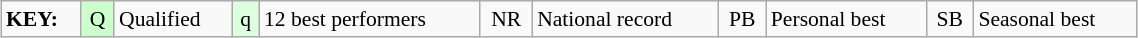<table class="wikitable" style="margin:0.5em auto; font-size:90%;position:relative;" width=60%>
<tr>
<td><strong>KEY:</strong></td>
<td bgcolor=ccffcc align=center>Q</td>
<td>Qualified</td>
<td bgcolor=ddffdd align=center>q</td>
<td>12 best performers</td>
<td align=center>NR</td>
<td>National record</td>
<td align=center>PB</td>
<td>Personal best</td>
<td align=center>SB</td>
<td>Seasonal best</td>
</tr>
</table>
